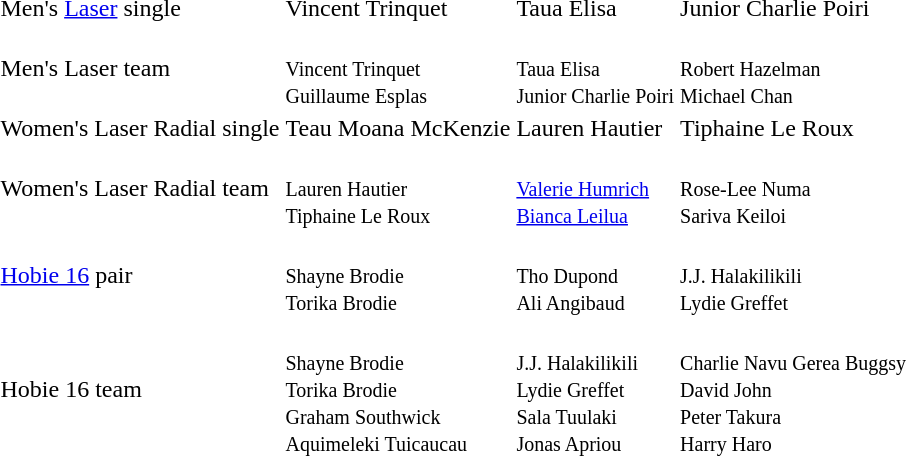<table>
<tr>
<td>Men's <a href='#'>Laser</a> single</td>
<td> Vincent Trinquet</td>
<td> Taua Elisa</td>
<td> Junior Charlie Poiri</td>
</tr>
<tr>
<td>Men's Laser team</td>
<td><br><small>Vincent Trinquet<br>Guillaume Esplas</small></td>
<td><br><small>Taua Elisa<br>Junior Charlie Poiri</small></td>
<td><br><small>Robert Hazelman<br>Michael Chan</small></td>
</tr>
<tr>
<td>Women's Laser Radial single</td>
<td>  Teau  Moana McKenzie</td>
<td> Lauren Hautier</td>
<td> Tiphaine Le Roux</td>
</tr>
<tr>
<td>Women's Laser Radial team</td>
<td><br><small>Lauren Hautier<br>Tiphaine Le Roux</small></td>
<td><br><small><a href='#'>Valerie Humrich</a><br><a href='#'>Bianca Leilua</a></small></td>
<td><br><small>Rose-Lee Numa<br>Sariva Keiloi</small></td>
</tr>
<tr>
<td><a href='#'>Hobie 16</a> pair</td>
<td><br><small>Shayne Brodie<br>Torika Brodie</small></td>
<td><br><small>Tho Dupond<br>Ali Angibaud</small></td>
<td><br><small>J.J. Halakilikili<br>Lydie Greffet</small></td>
</tr>
<tr>
<td>Hobie 16 team</td>
<td><br><small>Shayne Brodie<br>Torika Brodie<br>Graham Southwick<br>Aquimeleki Tuicaucau</small></td>
<td><small><br>J.J. Halakilikili<br>Lydie Greffet<br>Sala Tuulaki<br>Jonas Apriou</small></td>
<td><br><small>Charlie Navu Gerea Buggsy<br>David John<br>Peter Takura<br>Harry Haro</small></td>
</tr>
</table>
